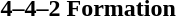<table style="float:center; width:200px; border:0;">
<tr>
<td><br><strong>4–4–2 Formation</strong>
<div>












</div></td>
</tr>
</table>
